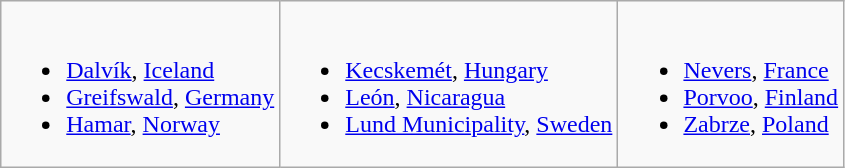<table class="wikitable">
<tr valign="top">
<td><br><ul><li> <a href='#'>Dalvík</a>, <a href='#'>Iceland</a></li><li> <a href='#'>Greifswald</a>, <a href='#'>Germany</a></li><li> <a href='#'>Hamar</a>, <a href='#'>Norway</a></li></ul></td>
<td><br><ul><li> <a href='#'>Kecskemét</a>, <a href='#'>Hungary</a></li><li> <a href='#'>León</a>, <a href='#'>Nicaragua</a></li><li> <a href='#'>Lund Municipality</a>, <a href='#'>Sweden</a></li></ul></td>
<td><br><ul><li> <a href='#'>Nevers</a>, <a href='#'>France</a></li><li> <a href='#'>Porvoo</a>, <a href='#'>Finland</a></li><li> <a href='#'>Zabrze</a>, <a href='#'>Poland</a></li></ul></td>
</tr>
</table>
